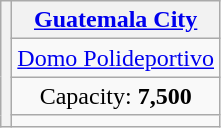<table class="wikitable" style="text-align:center">
<tr>
<th rowspan="4"></th>
<th><a href='#'>Guatemala City</a></th>
</tr>
<tr>
<td><a href='#'>Domo Polideportivo</a></td>
</tr>
<tr>
<td>Capacity: <strong>7,500</strong></td>
</tr>
<tr>
<td></td>
</tr>
</table>
